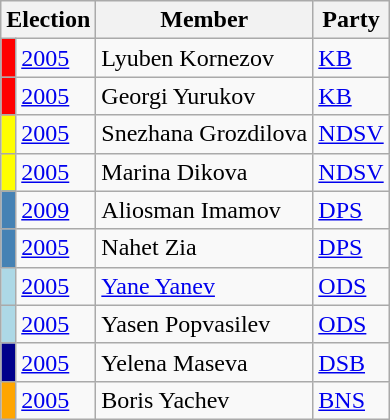<table class="wikitable sortable">
<tr>
<th colspan="2">Election</th>
<th>Member</th>
<th>Party</th>
</tr>
<tr>
<td style="background-color: red"></td>
<td><a href='#'>2005</a></td>
<td>Lyuben Kornezov</td>
<td><a href='#'>KB</a></td>
</tr>
<tr>
<td style="background-color: red"></td>
<td><a href='#'>2005</a></td>
<td>Georgi Yurukov</td>
<td><a href='#'>KB</a></td>
</tr>
<tr>
<td style="background-color: yellow"></td>
<td><a href='#'>2005</a></td>
<td>Snezhana Grozdilova</td>
<td><a href='#'>NDSV</a></td>
</tr>
<tr>
<td style="background-color: yellow"></td>
<td><a href='#'>2005</a></td>
<td>Marina Dikova</td>
<td><a href='#'>NDSV</a></td>
</tr>
<tr>
<td style="background-color: #4682B4"></td>
<td><a href='#'>2009</a></td>
<td>Aliosman Imamov</td>
<td><a href='#'>DPS</a></td>
</tr>
<tr>
<td style="background-color: #4682B4"></td>
<td><a href='#'>2005</a></td>
<td>Nahet Zia</td>
<td><a href='#'>DPS</a></td>
</tr>
<tr>
<td style="background-color: lightblue"></td>
<td><a href='#'>2005</a></td>
<td><a href='#'>Yane Yanev</a></td>
<td><a href='#'>ODS</a></td>
</tr>
<tr>
<td style="background-color: lightblue"></td>
<td><a href='#'>2005</a></td>
<td>Yasen Popvasilev</td>
<td><a href='#'>ODS</a></td>
</tr>
<tr>
<td style="background-color: darkblue"></td>
<td><a href='#'>2005</a></td>
<td>Yelena Maseva</td>
<td><a href='#'>DSB</a></td>
</tr>
<tr>
<td style="background-color: orange"></td>
<td><a href='#'>2005</a></td>
<td>Boris Yachev</td>
<td><a href='#'>BNS</a></td>
</tr>
</table>
